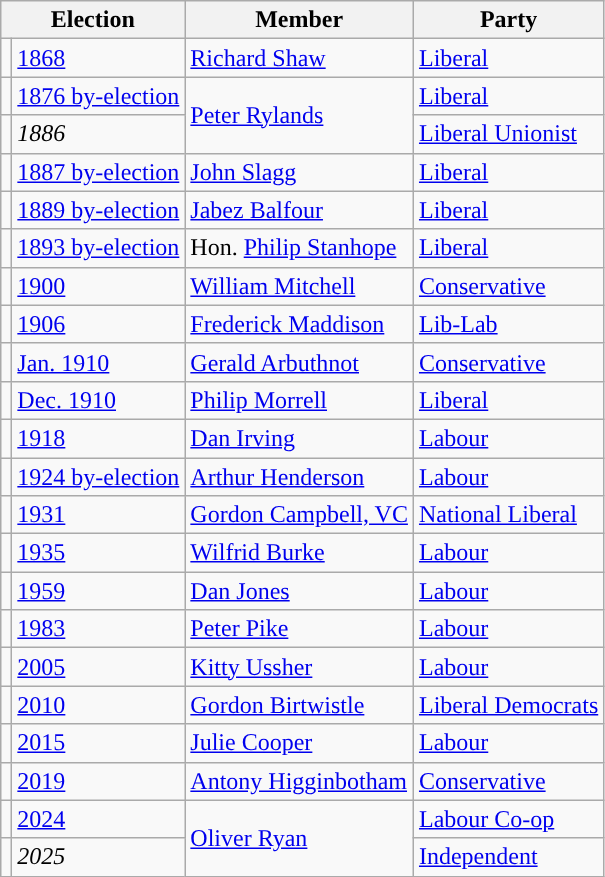<table class="wikitable">
<tr>
<th colspan="2">Election</th>
<th>Member</th>
<th>Party</th>
</tr>
<tr>
<td style="color:inherit;background-color: "></td>
<td><a href='#'>1868</a></td>
<td><a href='#'>Richard Shaw</a></td>
<td><a href='#'>Liberal</a></td>
</tr>
<tr>
<td style="color:inherit;background-color: "></td>
<td><a href='#'>1876 by-election</a></td>
<td rowspan="2"><a href='#'>Peter Rylands</a></td>
<td><a href='#'>Liberal</a></td>
</tr>
<tr>
<td style="color:inherit;background-color: "></td>
<td><em>1886</em></td>
<td><a href='#'>Liberal Unionist</a></td>
</tr>
<tr>
<td style="color:inherit;background-color: "></td>
<td><a href='#'>1887 by-election</a></td>
<td><a href='#'>John Slagg</a></td>
<td><a href='#'>Liberal</a></td>
</tr>
<tr>
<td style="color:inherit;background-color: "></td>
<td><a href='#'>1889 by-election</a></td>
<td><a href='#'>Jabez Balfour</a></td>
<td><a href='#'>Liberal</a></td>
</tr>
<tr>
<td style="color:inherit;background-color: "></td>
<td><a href='#'>1893 by-election</a></td>
<td>Hon. <a href='#'>Philip Stanhope</a></td>
<td><a href='#'>Liberal</a></td>
</tr>
<tr>
<td style="color:inherit;background-color: "></td>
<td><a href='#'>1900</a></td>
<td><a href='#'>William Mitchell</a></td>
<td><a href='#'>Conservative</a></td>
</tr>
<tr>
<td style="color:inherit;background-color: "></td>
<td><a href='#'>1906</a></td>
<td><a href='#'>Frederick Maddison</a></td>
<td><a href='#'>Lib-Lab</a></td>
</tr>
<tr>
<td style="color:inherit;background-color: "></td>
<td><a href='#'>Jan. 1910</a></td>
<td><a href='#'>Gerald Arbuthnot</a></td>
<td><a href='#'>Conservative</a></td>
</tr>
<tr>
<td style="color:inherit;background-color: "></td>
<td><a href='#'>Dec. 1910</a></td>
<td><a href='#'>Philip Morrell</a></td>
<td><a href='#'>Liberal</a></td>
</tr>
<tr>
<td style="color:inherit;background-color: "></td>
<td><a href='#'>1918</a></td>
<td><a href='#'>Dan Irving</a></td>
<td><a href='#'>Labour</a></td>
</tr>
<tr>
<td style="color:inherit;background-color: "></td>
<td><a href='#'>1924 by-election</a></td>
<td><a href='#'>Arthur Henderson</a></td>
<td><a href='#'>Labour</a></td>
</tr>
<tr>
<td style="color:inherit;background-color: "></td>
<td><a href='#'>1931</a></td>
<td><a href='#'>Gordon Campbell, VC</a></td>
<td><a href='#'>National Liberal</a></td>
</tr>
<tr>
<td style="color:inherit;background-color: "></td>
<td><a href='#'>1935</a></td>
<td><a href='#'>Wilfrid Burke</a></td>
<td><a href='#'>Labour</a></td>
</tr>
<tr>
<td style="color:inherit;background-color: "></td>
<td><a href='#'>1959</a></td>
<td><a href='#'>Dan Jones</a></td>
<td><a href='#'>Labour</a></td>
</tr>
<tr>
<td style="color:inherit;background-color: "></td>
<td><a href='#'>1983</a></td>
<td><a href='#'>Peter Pike</a></td>
<td><a href='#'>Labour</a></td>
</tr>
<tr>
<td style="color:inherit;background-color: "></td>
<td><a href='#'>2005</a></td>
<td><a href='#'>Kitty Ussher</a></td>
<td><a href='#'>Labour</a></td>
</tr>
<tr>
<td style="color:inherit;background-color: "></td>
<td><a href='#'>2010</a></td>
<td><a href='#'>Gordon Birtwistle</a></td>
<td><a href='#'>Liberal Democrats</a></td>
</tr>
<tr>
<td style="color:inherit;background-color: "></td>
<td><a href='#'>2015</a></td>
<td><a href='#'>Julie Cooper</a></td>
<td><a href='#'>Labour</a></td>
</tr>
<tr>
<td style="color:inherit;background-color: "></td>
<td><a href='#'>2019</a></td>
<td><a href='#'>Antony Higginbotham</a></td>
<td><a href='#'>Conservative</a></td>
</tr>
<tr>
<td style="color:inherit;background-color: "></td>
<td><a href='#'>2024</a></td>
<td rowspan=2><a href='#'>Oliver Ryan</a></td>
<td><a href='#'>Labour Co-op</a></td>
</tr>
<tr>
<td style="background-color: "></td>
<td><em>2025</em></td>
<td><a href='#'>Independent</a></td>
</tr>
</table>
